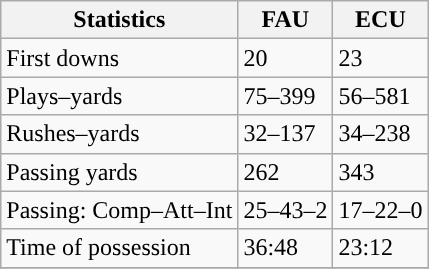<table class="wikitable" style="float: left;">
<tr>
<th>Statistics</th>
<th>FAU</th>
<th>ECU</th>
</tr>
<tr>
<td>First downs</td>
<td>20</td>
<td>23</td>
</tr>
<tr>
<td>Plays–yards</td>
<td>75–399</td>
<td>56–581</td>
</tr>
<tr>
<td>Rushes–yards</td>
<td>32–137</td>
<td>34–238</td>
</tr>
<tr>
<td>Passing yards</td>
<td>262</td>
<td>343</td>
</tr>
<tr>
<td>Passing: Comp–Att–Int</td>
<td>25–43–2</td>
<td>17–22–0</td>
</tr>
<tr>
<td>Time of possession</td>
<td>36:48</td>
<td>23:12</td>
</tr>
<tr>
</tr>
</table>
